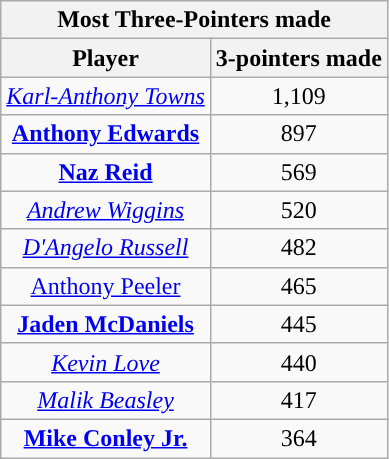<table class="wikitable sortable" style="text-align:center">
<tr>
<th colspan="2" style="text-align:center; ">Most Three-Pointers made</th>
</tr>
<tr>
<th style="text-align:center; ">Player</th>
<th style="text-align:center; ">3-pointers made</th>
</tr>
<tr>
<td><em><a href='#'>Karl-Anthony Towns</a></em></td>
<td>1,109</td>
</tr>
<tr>
<td><strong><a href='#'>Anthony Edwards</a></strong></td>
<td>897</td>
</tr>
<tr>
<td><strong><a href='#'>Naz Reid</a></strong></td>
<td>569</td>
</tr>
<tr>
<td><em><a href='#'>Andrew Wiggins</a></em></td>
<td>520</td>
</tr>
<tr>
<td><em><a href='#'>D'Angelo Russell</a></em></td>
<td>482</td>
</tr>
<tr>
<td><a href='#'>Anthony Peeler</a></td>
<td>465</td>
</tr>
<tr>
<td><strong><a href='#'>Jaden McDaniels</a></strong></td>
<td>445</td>
</tr>
<tr>
<td><em><a href='#'>Kevin Love</a></em></td>
<td>440</td>
</tr>
<tr>
<td><em><a href='#'>Malik Beasley</a></em></td>
<td>417</td>
</tr>
<tr>
<td><strong><a href='#'>Mike Conley Jr.</a></strong></td>
<td>364</td>
</tr>
</table>
